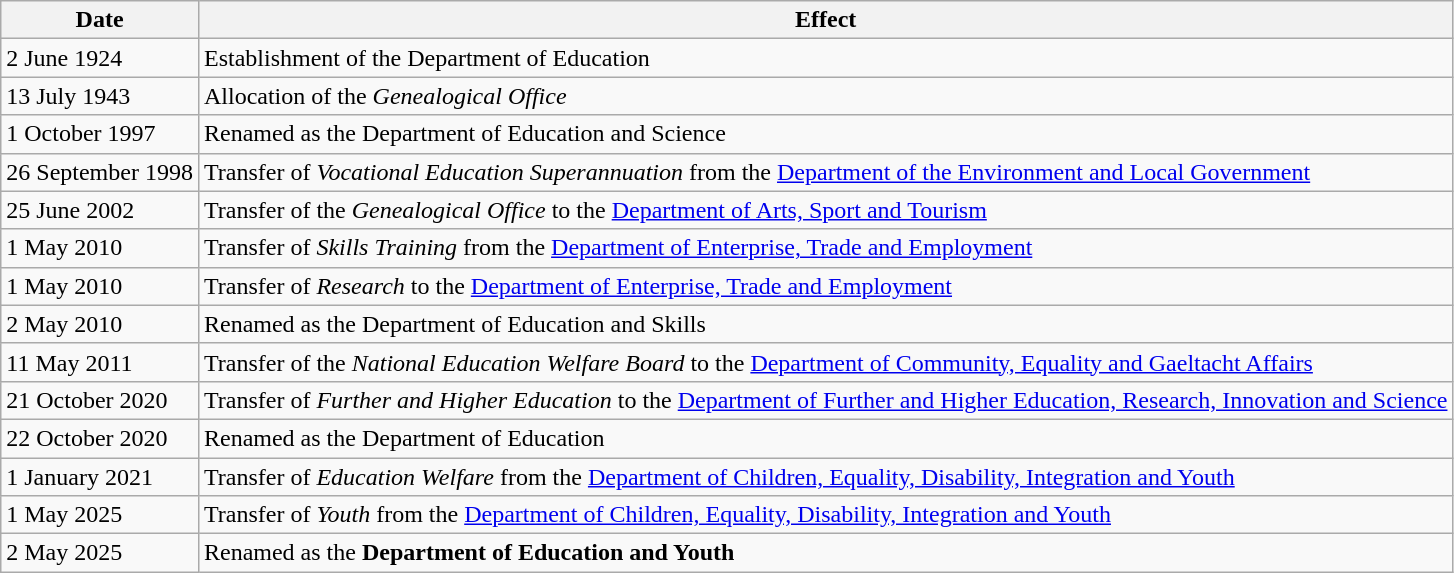<table class="wikitable">
<tr>
<th>Date</th>
<th>Effect</th>
</tr>
<tr>
<td>2 June 1924</td>
<td>Establishment of the Department of Education</td>
</tr>
<tr>
<td>13 July 1943</td>
<td>Allocation of the <em>Genealogical Office</em></td>
</tr>
<tr>
<td>1 October 1997</td>
<td>Renamed as the Department of Education and Science</td>
</tr>
<tr>
<td>26 September 1998</td>
<td>Transfer of <em>Vocational Education Superannuation</em> from the <a href='#'>Department of the Environment and Local Government</a></td>
</tr>
<tr>
<td>25 June 2002</td>
<td>Transfer of the <em>Genealogical Office</em> to the <a href='#'>Department of Arts, Sport and Tourism</a></td>
</tr>
<tr>
<td>1 May 2010</td>
<td>Transfer of <em>Skills Training</em> from the <a href='#'>Department of Enterprise, Trade and Employment</a></td>
</tr>
<tr>
<td>1 May 2010</td>
<td>Transfer of <em>Research</em> to the <a href='#'>Department of Enterprise, Trade and Employment</a></td>
</tr>
<tr>
<td>2 May 2010</td>
<td>Renamed as the Department of Education and Skills</td>
</tr>
<tr>
<td>11 May 2011</td>
<td>Transfer of the <em>National Education Welfare Board</em> to the <a href='#'>Department of Community, Equality and Gaeltacht Affairs</a></td>
</tr>
<tr>
<td>21 October 2020</td>
<td>Transfer of <em>Further and Higher Education</em> to the <a href='#'>Department of Further and Higher Education, Research, Innovation and Science</a></td>
</tr>
<tr>
<td>22 October 2020</td>
<td>Renamed as the Department of Education</td>
</tr>
<tr>
<td>1 January 2021</td>
<td>Transfer of <em>Education Welfare</em> from the <a href='#'>Department of Children, Equality, Disability, Integration and Youth</a></td>
</tr>
<tr>
<td>1 May 2025</td>
<td>Transfer of <em>Youth</em> from the <a href='#'>Department of Children, Equality, Disability, Integration and Youth</a></td>
</tr>
<tr>
<td>2 May 2025</td>
<td>Renamed as the <strong>Department of Education and Youth</strong></td>
</tr>
</table>
